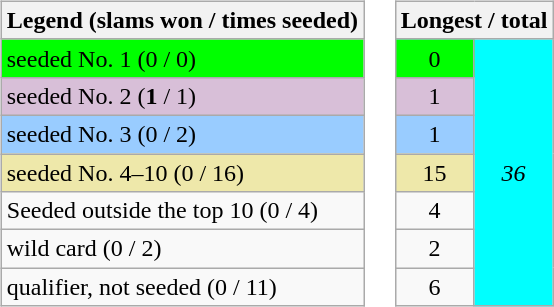<table>
<tr valign=top>
<td><br><table class=wikitable>
<tr>
<th>Legend (slams won / times seeded)</th>
</tr>
<tr bgcolor=lime>
<td>seeded No. 1 (0 / 0)</td>
</tr>
<tr bgcolor=thistle>
<td>seeded No. 2 (<strong>1</strong> / 1)</td>
</tr>
<tr bgcolor=99ccff>
<td>seeded No. 3 (0 / 2)</td>
</tr>
<tr bgcolor=eee8aa>
<td>seeded No. 4–10 (0 / 16)</td>
</tr>
<tr>
<td>Seeded outside the top 10 (0 / 4)</td>
</tr>
<tr>
<td>wild card (0 / 2)</td>
</tr>
<tr>
<td>qualifier, not seeded (0 / 11)</td>
</tr>
</table>
</td>
<td><br><table class=wikitable style="text-align:center">
<tr>
<th colspan=7>Longest / total</th>
</tr>
<tr style="background:Aqua;">
<td bgcolor=lime>0</td>
<td rowspan=7><em>36</em></td>
</tr>
<tr>
<td bgcolor=thistle>1</td>
</tr>
<tr>
<td bgcolor=99ccff>1</td>
</tr>
<tr>
<td bgcolor=eee8aa>15</td>
</tr>
<tr>
<td>4</td>
</tr>
<tr>
<td>2</td>
</tr>
<tr>
<td>6</td>
</tr>
</table>
</td>
</tr>
</table>
